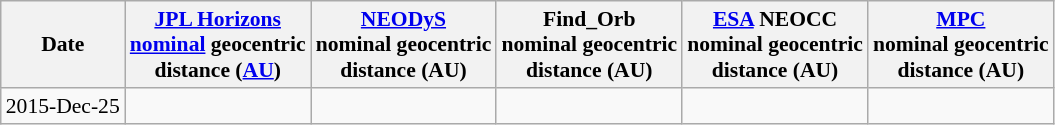<table class="wikitable" style="font-size: 0.9em;">
<tr>
<th>Date</th>
<th><a href='#'>JPL Horizons</a><br><a href='#'>nominal</a> geocentric<br>distance (<a href='#'>AU</a>)</th>
<th><a href='#'>NEODyS</a><br>nominal geocentric<br>distance (AU)</th>
<th>Find_Orb<br>nominal geocentric<br>distance (AU)</th>
<th><a href='#'>ESA</a> NEOCC<br>nominal geocentric<br>distance (AU)</th>
<th><a href='#'>MPC</a><br>nominal geocentric<br>distance (AU)</th>
</tr>
<tr>
<td>2015-Dec-25</td>
<td></td>
<td></td>
<td></td>
<td></td>
<td></td>
</tr>
</table>
